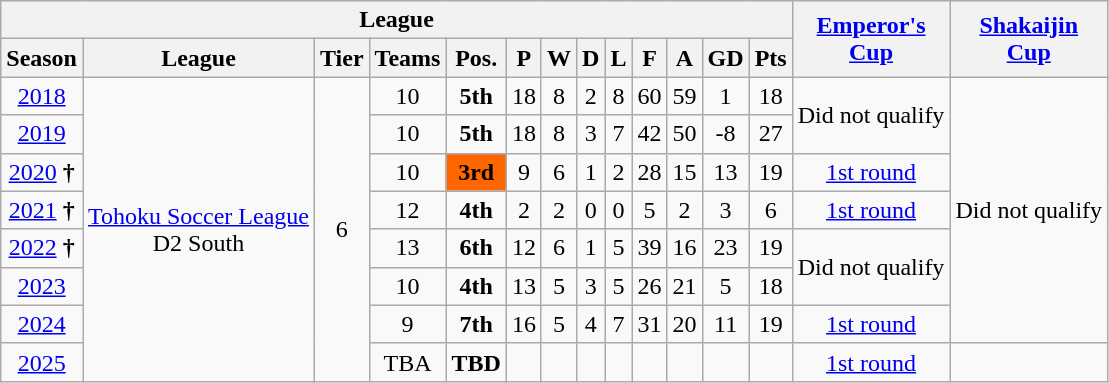<table class="wikitable" style="text-align:center;">
<tr>
<th colspan="13">League</th>
<th rowspan="2"><a href='#'>Emperor's<br>Cup</a></th>
<th rowspan="2"><a href='#'>Shakaijin<br>Cup</a></th>
</tr>
<tr>
<th>Season</th>
<th>League</th>
<th>Tier</th>
<th>Teams</th>
<th>Pos.</th>
<th>P</th>
<th>W</th>
<th>D</th>
<th>L</th>
<th>F</th>
<th>A</th>
<th>GD</th>
<th>Pts</th>
</tr>
<tr>
<td><a href='#'>2018</a></td>
<td rowspan="8"><a href='#'>Tohoku Soccer League</a><br>D2 South</td>
<td rowspan="8">6</td>
<td>10</td>
<td><strong>5th</strong></td>
<td>18</td>
<td>8</td>
<td>2</td>
<td>8</td>
<td>60</td>
<td>59</td>
<td>1</td>
<td>18</td>
<td rowspan="2">Did not qualify</td>
<td rowspan="7">Did not qualify</td>
</tr>
<tr>
<td><a href='#'>2019</a></td>
<td>10</td>
<td><strong>5th</strong></td>
<td>18</td>
<td>8</td>
<td>3</td>
<td>7</td>
<td>42</td>
<td>50</td>
<td>-8</td>
<td>27</td>
</tr>
<tr>
<td><a href='#'>2020</a> <strong>†</strong></td>
<td>10</td>
<td bgcolor=ff6600><strong>3rd</strong></td>
<td>9</td>
<td>6</td>
<td>1</td>
<td>2</td>
<td>28</td>
<td>15</td>
<td>13</td>
<td>19</td>
<td><a href='#'>1st round</a></td>
</tr>
<tr>
<td><a href='#'>2021</a> <strong>†</strong></td>
<td>12</td>
<td><strong>4th</strong></td>
<td>2</td>
<td>2</td>
<td>0</td>
<td>0</td>
<td>5</td>
<td>2</td>
<td>3</td>
<td>6</td>
<td><a href='#'>1st round</a></td>
</tr>
<tr>
<td><a href='#'>2022</a> <strong>†</strong></td>
<td>13</td>
<td><strong>6th</strong></td>
<td>12</td>
<td>6</td>
<td>1</td>
<td>5</td>
<td>39</td>
<td>16</td>
<td>23</td>
<td>19</td>
<td rowspan="2">Did not qualify</td>
</tr>
<tr>
<td><a href='#'>2023</a></td>
<td>10</td>
<td><strong>4th</strong></td>
<td>13</td>
<td>5</td>
<td>3</td>
<td>5</td>
<td>26</td>
<td>21</td>
<td>5</td>
<td>18</td>
</tr>
<tr>
<td><a href='#'>2024</a></td>
<td>9</td>
<td><strong>7th</strong></td>
<td>16</td>
<td>5</td>
<td>4</td>
<td>7</td>
<td>31</td>
<td>20</td>
<td>11</td>
<td>19</td>
<td><a href='#'>1st round</a></td>
</tr>
<tr>
<td><a href='#'>2025</a></td>
<td>TBA</td>
<td><strong>TBD</strong></td>
<td></td>
<td></td>
<td></td>
<td></td>
<td></td>
<td></td>
<td></td>
<td></td>
<td><a href='#'>1st round</a></td>
</tr>
</table>
